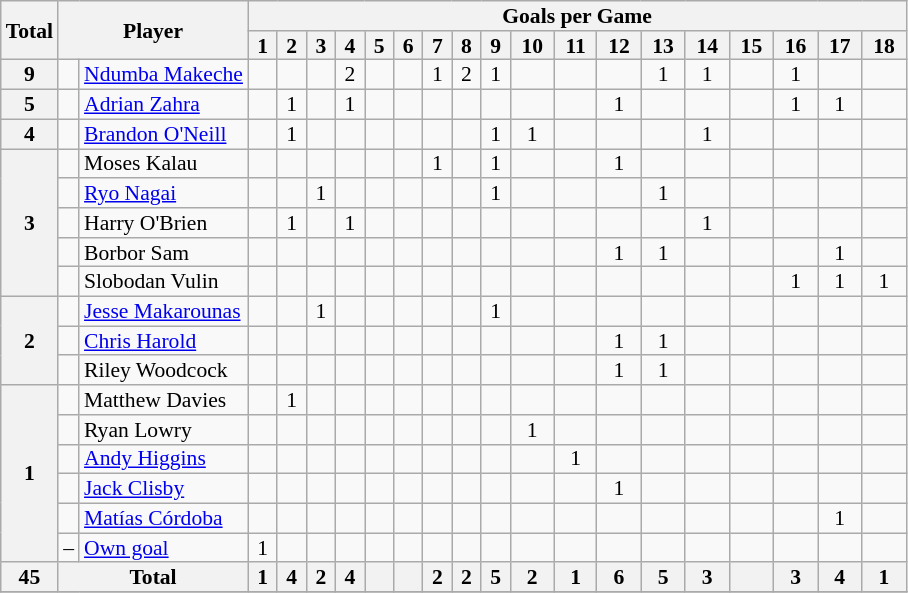<table class="wikitable" style="text-align:center; line-height: 90%; font-size:90%;">
<tr>
<th rowspan=2>Total</th>
<th rowspan=2 colspan=2>Player</th>
<th colspan="18" style="width:432px;">Goals per Game</th>
</tr>
<tr>
<th>1</th>
<th>2</th>
<th>3</th>
<th>4</th>
<th>5</th>
<th>6</th>
<th>7</th>
<th>8</th>
<th>9</th>
<th>10</th>
<th>11</th>
<th>12</th>
<th>13</th>
<th>14</th>
<th>15</th>
<th>16</th>
<th>17</th>
<th>18</th>
</tr>
<tr>
<th rowspan="1">9</th>
<td></td>
<td style="text-align:left;"><a href='#'>Ndumba Makeche</a></td>
<td></td>
<td></td>
<td></td>
<td>2</td>
<td></td>
<td></td>
<td>1</td>
<td>2</td>
<td>1</td>
<td></td>
<td></td>
<td></td>
<td>1</td>
<td>1</td>
<td></td>
<td>1</td>
<td></td>
<td></td>
</tr>
<tr>
<th rowspan="1">5</th>
<td></td>
<td style="text-align:left;"><a href='#'>Adrian Zahra</a></td>
<td></td>
<td>1</td>
<td></td>
<td>1</td>
<td></td>
<td></td>
<td></td>
<td></td>
<td></td>
<td></td>
<td></td>
<td>1</td>
<td></td>
<td></td>
<td></td>
<td>1</td>
<td>1</td>
<td></td>
</tr>
<tr>
<th rowspan="1">4</th>
<td></td>
<td style="text-align:left;"><a href='#'>Brandon O'Neill</a></td>
<td></td>
<td>1</td>
<td></td>
<td></td>
<td></td>
<td></td>
<td></td>
<td></td>
<td>1</td>
<td>1</td>
<td></td>
<td></td>
<td></td>
<td>1</td>
<td></td>
<td></td>
<td></td>
<td></td>
</tr>
<tr>
<th rowspan="5">3</th>
<td></td>
<td style="text-align:left;">Moses Kalau</td>
<td></td>
<td></td>
<td></td>
<td></td>
<td></td>
<td></td>
<td>1</td>
<td></td>
<td>1</td>
<td></td>
<td></td>
<td>1</td>
<td></td>
<td></td>
<td></td>
<td></td>
<td></td>
<td></td>
</tr>
<tr>
<td></td>
<td style="text-align:left;"><a href='#'>Ryo Nagai</a></td>
<td></td>
<td></td>
<td>1</td>
<td></td>
<td></td>
<td></td>
<td></td>
<td></td>
<td>1</td>
<td></td>
<td></td>
<td></td>
<td>1</td>
<td></td>
<td></td>
<td></td>
<td></td>
<td></td>
</tr>
<tr>
<td></td>
<td style="text-align:left;">Harry O'Brien</td>
<td></td>
<td>1</td>
<td></td>
<td>1</td>
<td></td>
<td></td>
<td></td>
<td></td>
<td></td>
<td></td>
<td></td>
<td></td>
<td></td>
<td>1</td>
<td></td>
<td></td>
<td></td>
<td></td>
</tr>
<tr>
<td></td>
<td style="text-align:left;">Borbor Sam</td>
<td></td>
<td></td>
<td></td>
<td></td>
<td></td>
<td></td>
<td></td>
<td></td>
<td></td>
<td></td>
<td></td>
<td>1</td>
<td>1</td>
<td></td>
<td></td>
<td></td>
<td>1</td>
<td></td>
</tr>
<tr>
<td></td>
<td style="text-align:left;">Slobodan Vulin</td>
<td></td>
<td></td>
<td></td>
<td></td>
<td></td>
<td></td>
<td></td>
<td></td>
<td></td>
<td></td>
<td></td>
<td></td>
<td></td>
<td></td>
<td></td>
<td>1</td>
<td>1</td>
<td>1</td>
</tr>
<tr>
<th rowspan="3">2</th>
<td></td>
<td style="text-align:left;"><a href='#'>Jesse Makarounas</a></td>
<td></td>
<td></td>
<td>1</td>
<td></td>
<td></td>
<td></td>
<td></td>
<td></td>
<td>1</td>
<td></td>
<td></td>
<td></td>
<td></td>
<td></td>
<td></td>
<td></td>
<td></td>
<td></td>
</tr>
<tr>
<td></td>
<td style="text-align:left;"><a href='#'>Chris Harold</a></td>
<td></td>
<td></td>
<td></td>
<td></td>
<td></td>
<td></td>
<td></td>
<td></td>
<td></td>
<td></td>
<td></td>
<td>1</td>
<td>1</td>
<td></td>
<td></td>
<td></td>
<td></td>
<td></td>
</tr>
<tr>
<td></td>
<td style="text-align:left;">Riley Woodcock</td>
<td></td>
<td></td>
<td></td>
<td></td>
<td></td>
<td></td>
<td></td>
<td></td>
<td></td>
<td></td>
<td></td>
<td>1</td>
<td>1</td>
<td></td>
<td></td>
<td></td>
<td></td>
<td></td>
</tr>
<tr>
<th rowspan="6">1</th>
<td></td>
<td style="text-align:left;">Matthew Davies</td>
<td></td>
<td>1</td>
<td></td>
<td></td>
<td></td>
<td></td>
<td></td>
<td></td>
<td></td>
<td></td>
<td></td>
<td></td>
<td></td>
<td></td>
<td></td>
<td></td>
<td></td>
<td></td>
</tr>
<tr>
<td></td>
<td style="text-align:left;">Ryan Lowry</td>
<td></td>
<td></td>
<td></td>
<td></td>
<td></td>
<td></td>
<td></td>
<td></td>
<td></td>
<td>1</td>
<td></td>
<td></td>
<td></td>
<td></td>
<td></td>
<td></td>
<td></td>
<td></td>
</tr>
<tr>
<td></td>
<td style="text-align:left;"><a href='#'>Andy Higgins</a></td>
<td></td>
<td></td>
<td></td>
<td></td>
<td></td>
<td></td>
<td></td>
<td></td>
<td></td>
<td></td>
<td>1</td>
<td></td>
<td></td>
<td></td>
<td></td>
<td></td>
<td></td>
<td></td>
</tr>
<tr>
<td></td>
<td style="text-align:left;"><a href='#'>Jack Clisby</a></td>
<td></td>
<td></td>
<td></td>
<td></td>
<td></td>
<td></td>
<td></td>
<td></td>
<td></td>
<td></td>
<td></td>
<td>1</td>
<td></td>
<td></td>
<td></td>
<td></td>
<td></td>
<td></td>
</tr>
<tr>
<td></td>
<td style="text-align:left;"><a href='#'>Matías Córdoba</a></td>
<td></td>
<td></td>
<td></td>
<td></td>
<td></td>
<td></td>
<td></td>
<td></td>
<td></td>
<td></td>
<td></td>
<td></td>
<td></td>
<td></td>
<td></td>
<td></td>
<td>1</td>
<td></td>
</tr>
<tr>
<td>–</td>
<td style="text-align:left;"><a href='#'>Own goal</a></td>
<td>1</td>
<td></td>
<td></td>
<td></td>
<td></td>
<td></td>
<td></td>
<td></td>
<td></td>
<td></td>
<td></td>
<td></td>
<td></td>
<td></td>
<td></td>
<td></td>
<td></td>
<td></td>
</tr>
<tr>
<th rowspan="1">45</th>
<th colspan="2">Total</th>
<th style="text-align:center;">1</th>
<th>4</th>
<th>2</th>
<th>4</th>
<th></th>
<th></th>
<th>2</th>
<th>2</th>
<th>5</th>
<th>2</th>
<th>1</th>
<th>6</th>
<th>5</th>
<th>3</th>
<th></th>
<th>3</th>
<th>4</th>
<th>1</th>
</tr>
<tr>
</tr>
</table>
